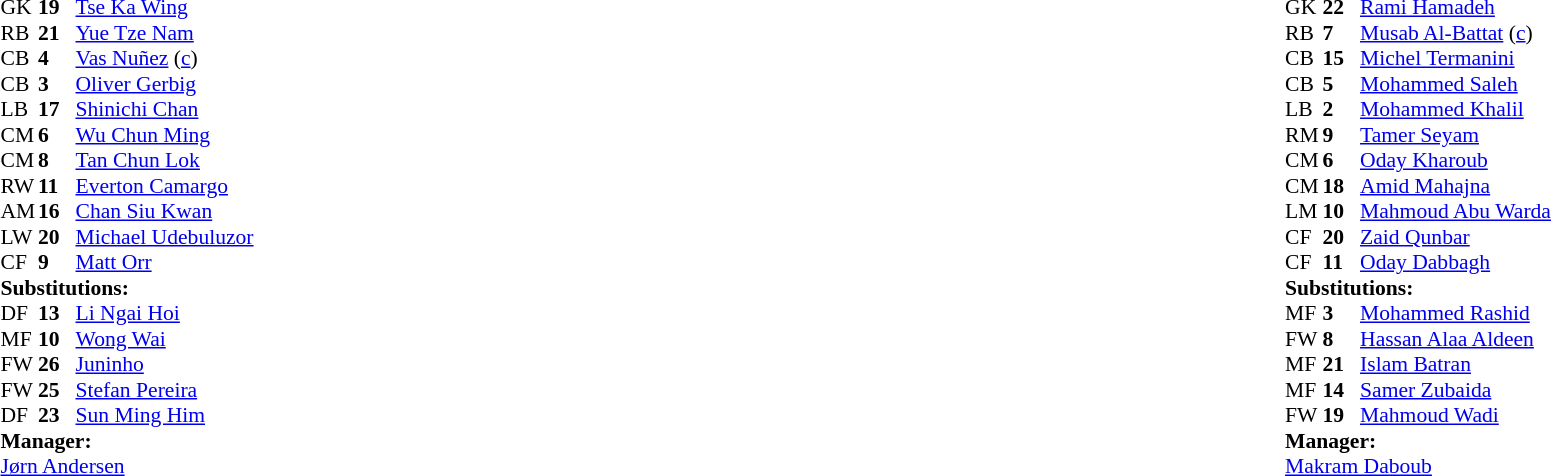<table width="100%">
<tr>
<td valign="top" width="40%"><br><table style="font-size:90%" cellspacing="0" cellpadding="0">
<tr>
<th width=25></th>
<th width=25></th>
</tr>
<tr>
<td>GK</td>
<td><strong>19</strong></td>
<td><a href='#'>Tse Ka Wing</a></td>
</tr>
<tr>
<td>RB</td>
<td><strong>21</strong></td>
<td><a href='#'>Yue Tze Nam</a></td>
</tr>
<tr>
<td>CB</td>
<td><strong>4</strong></td>
<td><a href='#'>Vas Nuñez</a> (<a href='#'>c</a>)</td>
<td></td>
<td></td>
</tr>
<tr>
<td>CB</td>
<td><strong>3</strong></td>
<td><a href='#'>Oliver Gerbig</a></td>
</tr>
<tr>
<td>LB</td>
<td><strong>17</strong></td>
<td><a href='#'>Shinichi Chan</a></td>
<td></td>
<td></td>
</tr>
<tr>
<td>CM</td>
<td><strong>6</strong></td>
<td><a href='#'>Wu Chun Ming</a></td>
<td></td>
<td></td>
</tr>
<tr>
<td>CM</td>
<td><strong>8</strong></td>
<td><a href='#'>Tan Chun Lok</a></td>
<td></td>
</tr>
<tr>
<td>RW</td>
<td><strong>11</strong></td>
<td><a href='#'>Everton Camargo</a></td>
</tr>
<tr>
<td>AM</td>
<td><strong>16</strong></td>
<td><a href='#'>Chan Siu Kwan</a></td>
<td></td>
<td></td>
</tr>
<tr>
<td>LW</td>
<td><strong>20</strong></td>
<td><a href='#'>Michael Udebuluzor</a></td>
<td></td>
<td></td>
</tr>
<tr>
<td>CF</td>
<td><strong>9</strong></td>
<td><a href='#'>Matt Orr</a></td>
<td></td>
</tr>
<tr>
<td colspan=3><strong>Substitutions:</strong></td>
</tr>
<tr>
<td>DF</td>
<td><strong>13</strong></td>
<td><a href='#'>Li Ngai Hoi</a></td>
<td></td>
<td></td>
</tr>
<tr>
<td>MF</td>
<td><strong>10</strong></td>
<td><a href='#'>Wong Wai</a></td>
<td></td>
<td></td>
</tr>
<tr>
<td>FW</td>
<td><strong>26</strong></td>
<td><a href='#'>Juninho</a></td>
<td></td>
<td></td>
</tr>
<tr>
<td>FW</td>
<td><strong>25</strong></td>
<td><a href='#'>Stefan Pereira</a></td>
<td></td>
<td></td>
</tr>
<tr>
<td>DF</td>
<td><strong>23</strong></td>
<td><a href='#'>Sun Ming Him</a></td>
<td></td>
<td></td>
</tr>
<tr>
<td colspan=3><strong>Manager:</strong></td>
</tr>
<tr>
<td colspan=3> <a href='#'>Jørn Andersen</a></td>
</tr>
</table>
</td>
<td valign="top"></td>
<td valign="top" width="50%"><br><table style="font-size:90%; margin:auto" cellspacing="0" cellpadding="0">
<tr>
<th width=25></th>
<th width=25></th>
</tr>
<tr>
<td>GK</td>
<td><strong>22</strong></td>
<td><a href='#'>Rami Hamadeh</a></td>
</tr>
<tr>
<td>RB</td>
<td><strong>7</strong></td>
<td><a href='#'>Musab Al-Battat</a> (<a href='#'>c</a>)</td>
</tr>
<tr>
<td>CB</td>
<td><strong>15</strong></td>
<td><a href='#'>Michel Termanini</a></td>
</tr>
<tr>
<td>CB</td>
<td><strong>5</strong></td>
<td><a href='#'>Mohammed Saleh</a></td>
</tr>
<tr>
<td>LB</td>
<td><strong>2</strong></td>
<td><a href='#'>Mohammed Khalil</a></td>
</tr>
<tr>
<td>RM</td>
<td><strong>9</strong></td>
<td><a href='#'>Tamer Seyam</a></td>
<td></td>
<td></td>
</tr>
<tr>
<td>CM</td>
<td><strong>6</strong></td>
<td><a href='#'>Oday Kharoub</a></td>
</tr>
<tr>
<td>CM</td>
<td><strong>18</strong></td>
<td><a href='#'>Amid Mahajna</a></td>
<td></td>
<td></td>
</tr>
<tr>
<td>LM</td>
<td><strong>10</strong></td>
<td><a href='#'>Mahmoud Abu Warda</a></td>
<td></td>
<td></td>
</tr>
<tr>
<td>CF</td>
<td><strong>20</strong></td>
<td><a href='#'>Zaid Qunbar</a></td>
<td></td>
<td></td>
</tr>
<tr>
<td>CF</td>
<td><strong>11</strong></td>
<td><a href='#'>Oday Dabbagh</a></td>
<td></td>
<td></td>
</tr>
<tr>
<td colspan=3><strong>Substitutions:</strong></td>
</tr>
<tr>
<td>MF</td>
<td><strong>3</strong></td>
<td><a href='#'>Mohammed Rashid</a></td>
<td></td>
<td></td>
</tr>
<tr>
<td>FW</td>
<td><strong>8</strong></td>
<td><a href='#'>Hassan Alaa Aldeen</a></td>
<td></td>
<td></td>
</tr>
<tr>
<td>MF</td>
<td><strong>21</strong></td>
<td><a href='#'>Islam Batran</a></td>
<td></td>
<td></td>
</tr>
<tr>
<td>MF</td>
<td><strong>14</strong></td>
<td><a href='#'>Samer Zubaida</a></td>
<td></td>
<td></td>
</tr>
<tr>
<td>FW</td>
<td><strong>19</strong></td>
<td><a href='#'>Mahmoud Wadi</a></td>
<td></td>
<td></td>
</tr>
<tr>
<td colspan=3><strong>Manager:</strong></td>
</tr>
<tr>
<td colspan=3> <a href='#'>Makram Daboub</a></td>
</tr>
</table>
</td>
</tr>
</table>
